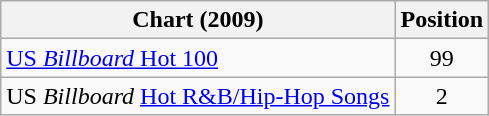<table class="wikitable">
<tr>
<th>Chart (2009)</th>
<th>Position</th>
</tr>
<tr>
<td><a href='#'>US <em>Billboard</em> Hot 100</a></td>
<td style="text-align:center;">99</td>
</tr>
<tr>
<td>US <em>Billboard</em> <a href='#'>Hot R&B/Hip-Hop Songs</a></td>
<td style="text-align:center;">2</td>
</tr>
</table>
